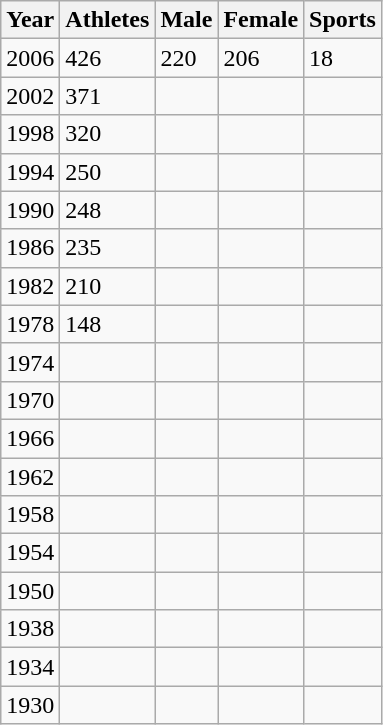<table class="wikitable">
<tr>
<th>Year</th>
<th>Athletes</th>
<th>Male</th>
<th>Female</th>
<th>Sports</th>
</tr>
<tr>
<td>2006</td>
<td>426</td>
<td>220</td>
<td>206</td>
<td>18</td>
</tr>
<tr>
<td>2002</td>
<td>371</td>
<td></td>
<td></td>
<td></td>
</tr>
<tr>
<td>1998</td>
<td>320</td>
<td></td>
<td></td>
<td></td>
</tr>
<tr>
<td>1994</td>
<td>250</td>
<td></td>
<td></td>
<td></td>
</tr>
<tr>
<td>1990</td>
<td>248</td>
<td></td>
<td></td>
<td></td>
</tr>
<tr>
<td>1986</td>
<td>235</td>
<td></td>
<td></td>
<td></td>
</tr>
<tr>
<td>1982</td>
<td>210</td>
<td></td>
<td></td>
<td></td>
</tr>
<tr>
<td>1978</td>
<td>148</td>
<td></td>
<td></td>
<td></td>
</tr>
<tr>
<td>1974</td>
<td></td>
<td></td>
<td></td>
<td></td>
</tr>
<tr>
<td>1970</td>
<td></td>
<td></td>
<td></td>
<td></td>
</tr>
<tr>
<td>1966</td>
<td></td>
<td></td>
<td></td>
<td></td>
</tr>
<tr>
<td>1962</td>
<td></td>
<td></td>
<td></td>
<td></td>
</tr>
<tr>
<td>1958</td>
<td></td>
<td></td>
<td></td>
<td></td>
</tr>
<tr>
<td>1954</td>
<td></td>
<td></td>
<td></td>
<td></td>
</tr>
<tr>
<td>1950</td>
<td></td>
<td></td>
<td></td>
<td></td>
</tr>
<tr>
<td>1938</td>
<td></td>
<td></td>
<td></td>
<td></td>
</tr>
<tr>
<td>1934</td>
<td></td>
<td></td>
<td></td>
<td></td>
</tr>
<tr>
<td>1930</td>
<td></td>
<td></td>
<td></td>
<td></td>
</tr>
</table>
